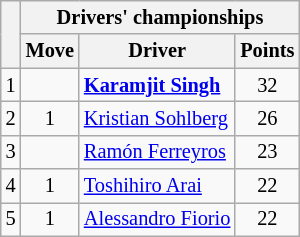<table class="wikitable" style="font-size:85%;">
<tr>
<th rowspan="2"></th>
<th colspan="3" nowrap>Drivers' championships</th>
</tr>
<tr>
<th>Move</th>
<th>Driver</th>
<th>Points</th>
</tr>
<tr>
<td align="center">1</td>
<td align="center"></td>
<td> <strong><a href='#'>Karamjit Singh</a></strong></td>
<td align="center">32</td>
</tr>
<tr>
<td align="center">2</td>
<td align="center"> 1</td>
<td> <a href='#'>Kristian Sohlberg</a></td>
<td align="center">26</td>
</tr>
<tr>
<td align="center">3</td>
<td align="center"></td>
<td> <a href='#'>Ramón Ferreyros</a></td>
<td align="center">23</td>
</tr>
<tr>
<td align="center">4</td>
<td align="center"> 1</td>
<td> <a href='#'>Toshihiro Arai</a></td>
<td align="center">22</td>
</tr>
<tr>
<td align="center">5</td>
<td align="center"> 1</td>
<td> <a href='#'>Alessandro Fiorio</a></td>
<td align="center">22</td>
</tr>
</table>
